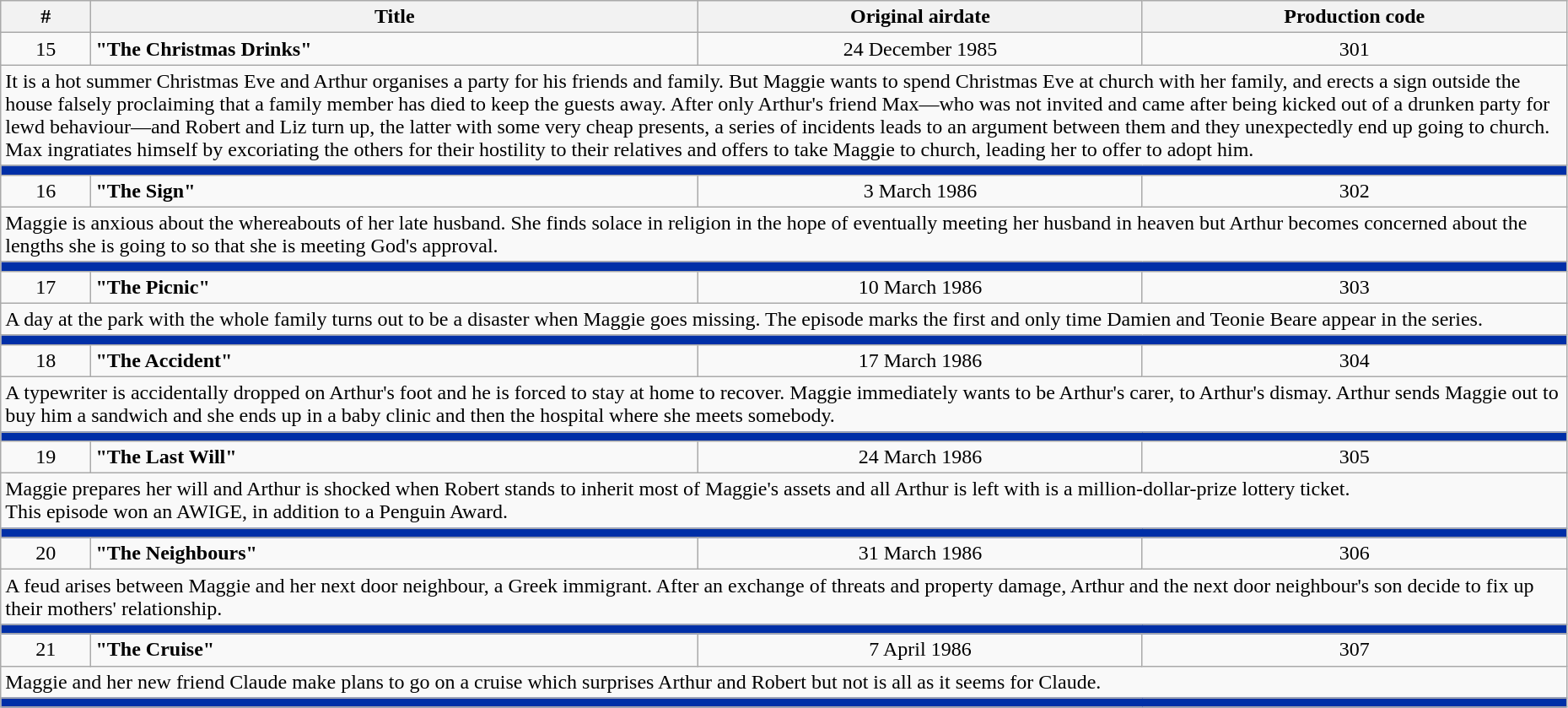<table class="wikitable" width="98%">
<tr>
<th>#</th>
<th>Title</th>
<th>Original airdate</th>
<th>Production code</th>
</tr>
<tr>
<td align="center">15</td>
<td><strong>"The Christmas Drinks"</strong></td>
<td align="center">24 December 1985</td>
<td align="center">301</td>
</tr>
<tr>
<td colspan="4">It is a hot summer Christmas Eve and Arthur organises a party for his friends and family. But Maggie wants to spend Christmas Eve at church with her family, and erects a sign outside the house falsely proclaiming that a family member has died to keep the guests away. After only Arthur's friend Max—who was not invited and came after being kicked out of a drunken party for lewd behaviour—and Robert and Liz turn up, the latter with some very cheap presents, a series of incidents leads to an argument between them and they unexpectedly end up going to church. Max ingratiates himself by excoriating the others for their hostility to their relatives and offers to take Maggie to church, leading her to offer to adopt him.</td>
</tr>
<tr>
<td colspan="4" bgcolor="#002FA7"></td>
</tr>
<tr>
<td align="center">16</td>
<td><strong>"The Sign"</strong></td>
<td align="center">3 March 1986</td>
<td align="center">302</td>
</tr>
<tr>
<td colspan="4">Maggie is anxious about the whereabouts of her late husband. She finds solace in religion in the hope of eventually meeting her husband in heaven but Arthur becomes concerned about the lengths she is going to so that she is meeting God's approval.</td>
</tr>
<tr>
<td colspan="4" bgcolor="#002FA7"></td>
</tr>
<tr>
<td align="center">17</td>
<td><strong>"The Picnic"</strong></td>
<td align="center">10 March 1986</td>
<td align="center">303</td>
</tr>
<tr>
<td colspan="4">A day at the park with the whole family turns out to be a disaster when Maggie goes missing. The episode marks the first and only time Damien and Teonie Beare appear in the series.</td>
</tr>
<tr>
<td colspan="4" bgcolor="#002FA7"></td>
</tr>
<tr>
<td align="center">18</td>
<td><strong>"The Accident"</strong></td>
<td align="center">17 March 1986</td>
<td align="center">304</td>
</tr>
<tr>
<td colspan="4">A typewriter is accidentally dropped on Arthur's foot and he is forced to stay at home to recover.  Maggie immediately wants to be Arthur's carer, to Arthur's dismay.  Arthur sends Maggie out to buy him a sandwich and she ends up in a baby clinic and then the hospital where she meets somebody.</td>
</tr>
<tr>
<td colspan="4" bgcolor="#002FA7"></td>
</tr>
<tr>
<td align="center">19</td>
<td><strong>"The Last Will"</strong></td>
<td align="center">24 March 1986</td>
<td align="center">305</td>
</tr>
<tr>
<td colspan="4">Maggie prepares her will and Arthur is shocked when Robert stands to inherit most of Maggie's assets and all Arthur is left with is a million-dollar-prize lottery ticket.<br>This episode won an AWIGE, in addition to a Penguin Award.</td>
</tr>
<tr>
<td colspan="4" bgcolor="#002FA7"></td>
</tr>
<tr>
<td align="center">20</td>
<td><strong>"The Neighbours"</strong></td>
<td align="center">31 March 1986</td>
<td align="center">306</td>
</tr>
<tr>
<td colspan="4">A feud arises between Maggie and her next door neighbour, a Greek immigrant. After an exchange of threats and property damage, Arthur and the next door neighbour's son decide to fix up their mothers' relationship.</td>
</tr>
<tr>
<td colspan="4" bgcolor="#002FA7"></td>
</tr>
<tr>
<td align="center">21</td>
<td><strong>"The Cruise"</strong></td>
<td align="center">7 April 1986</td>
<td align="center">307</td>
</tr>
<tr>
<td colspan="4">Maggie and her new friend Claude make plans to go on a cruise which surprises Arthur and Robert but not is all as it seems for Claude.</td>
</tr>
<tr>
<td colspan="4" bgcolor="#002FA7"></td>
</tr>
</table>
